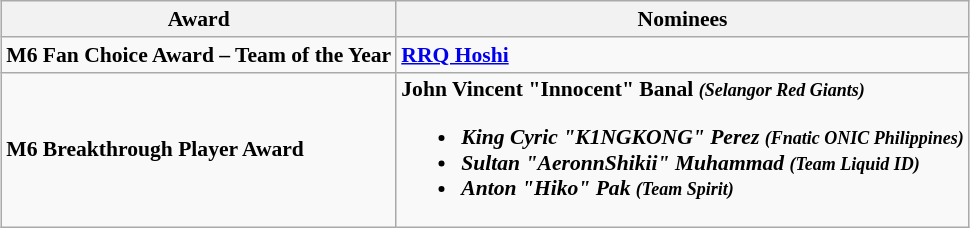<table class="wikitable" style="margin-left:auto; margin-right:auto; font-size:90%;">
<tr>
<th>Award</th>
<th>Nominees</th>
</tr>
<tr>
<td><strong>M6 Fan Choice Award – Team of the Year</strong></td>
<td><strong> <a href='#'>RRQ Hoshi</a></strong></td>
</tr>
<tr>
<td><strong>M6 Breakthrough Player Award</strong></td>
<td><strong> John Vincent "Innocent" Banal <em><small>(Selangor Red Giants)</small><strong><em><br><ul><li> King Cyric "</strong>K1NGKONG<strong>" Perez </em><small>(Fnatic ONIC Philippines)</small><em></li><li> Sultan "</strong>AeronnShikii<strong>" Muhammad </em><small>(Team Liquid ID)</small><em></li><li> Anton "</strong>Hiko<strong>" Pak </em><small>(Team Spirit)</small><em></li></ul></td>
</tr>
</table>
